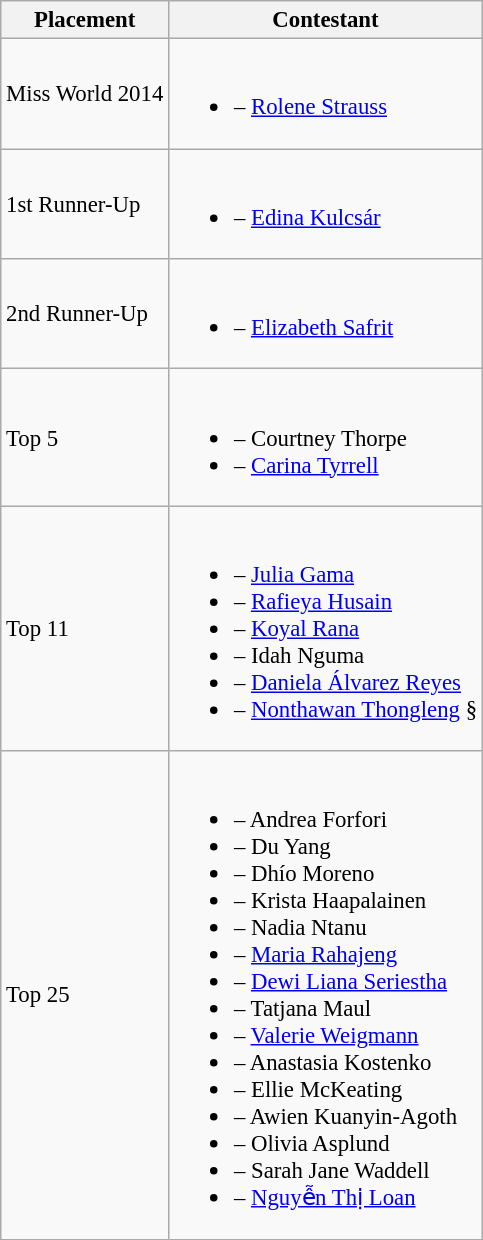<table class="wikitable sortable" style="font-size: 95%;">
<tr>
<th>Placement</th>
<th>Contestant</th>
</tr>
<tr>
<td>Miss World 2014</td>
<td><br><ul><li> – <a href='#'>Rolene Strauss</a></li></ul></td>
</tr>
<tr>
<td>1st Runner-Up</td>
<td><br><ul><li> – <a href='#'>Edina Kulcsár</a></li></ul></td>
</tr>
<tr>
<td>2nd Runner-Up</td>
<td><br><ul><li> – <a href='#'>Elizabeth Safrit</a></li></ul></td>
</tr>
<tr>
<td>Top 5</td>
<td><br><ul><li> – Courtney Thorpe</li><li> – <a href='#'>Carina Tyrrell</a></li></ul></td>
</tr>
<tr>
<td>Top 11</td>
<td><br><ul><li> – <a href='#'>Julia Gama</a></li><li> – <a href='#'>Rafieya Husain</a></li><li> – <a href='#'>Koyal Rana</a></li><li> – Idah Nguma</li><li> – <a href='#'>Daniela Álvarez Reyes</a></li><li> – <a href='#'>Nonthawan Thongleng</a> §</li></ul></td>
</tr>
<tr>
<td>Top 25</td>
<td><br><ul><li> – Andrea Forfori</li><li> – Du Yang</li><li> – Dhío Moreno</li><li> – Krista Haapalainen</li><li> – Nadia Ntanu</li><li> – <a href='#'>Maria Rahajeng</a></li><li> – <a href='#'>Dewi Liana Seriestha</a></li><li> – Tatjana Maul</li><li> – <a href='#'>Valerie Weigmann</a></li><li> – Anastasia Kostenko</li><li> – Ellie McKeating</li><li> – Awien Kuanyin-Agoth</li><li> – Olivia Asplund</li><li> – Sarah Jane Waddell</li><li> – <a href='#'>Nguyễn Thị Loan</a></li></ul></td>
</tr>
</table>
